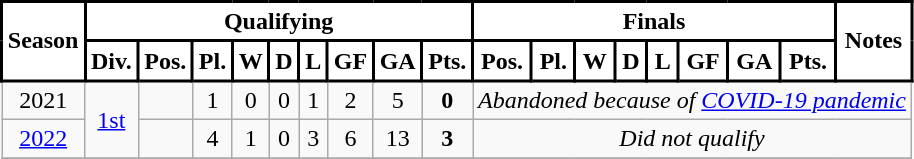<table class="wikitable">
<tr style="background:#d92121;">
<th rowspan="2" ! style="background:#FFFFFF; color:#000000; border:2px solid #000000;" scope="col">Season</th>
<th colspan="9" ! style="background:#FFFFFF; color:#000000; border:2px solid #000000;" scope="col">Qualifying</th>
<th colspan="8" ! style="background:#FFFFFF; color:#000000; border:2px solid #000000;" scope="col">Finals</th>
<th rowspan="2" ! style="background:#FFFFFF; color:#000000; border:2px solid #000000;" scope="col">Notes</th>
</tr>
<tr>
<th style="background:#FFFFFF; color:#000000;border:2px solid #000000;" scope="col">Div.</th>
<th style="background:#FFFFFF; color:#000000;border:2px solid #000000;" scope="col">Pos.</th>
<th style="background:#FFFFFF; color:#000000;border:2px solid #000000;" scope="col">Pl.</th>
<th style="background:#FFFFFF; color:#000000;border:2px solid #000000;" scope="col">W</th>
<th style="background:#FFFFFF; color:#000000;border:2px solid #000000;" scope="col">D</th>
<th style="background:#FFFFFF; color:#000000;border:2px solid #000000;" scope="col">L</th>
<th style="background:#FFFFFF; color:#000000;border:2px solid #000000;" scope="col">GF</th>
<th style="background:#FFFFFF; color:#000000;border:2px solid #000000;" scope="col">GA</th>
<th style="background:#FFFFFF; color:#000000;border:2px solid #000000;" scope="col">Pts.</th>
<th style="background:#FFFFFF; color:#000000;border:2px solid #000000;" scope="col">Pos.</th>
<th style="background:#FFFFFF; color:#000000;border:2px solid #000000;" scope="col">Pl.</th>
<th style="background:#FFFFFF; color:#000000;border:2px solid #000000;" scope="col">W</th>
<th style="background:#FFFFFF; color:#000000;border:2px solid #000000;" scope="col">D</th>
<th style="background:#FFFFFF; color:#000000;border:2px solid #000000;" scope="col">L</th>
<th style="background:#FFFFFF; color:#000000;border:2px solid #000000;" scope="col">GF</th>
<th style="background:#FFFFFF; color:#000000;border:2px solid #000000;" scope="col">GA</th>
<th style="background:#FFFFFF; color:#000000;border:2px solid #000000;" scope="col">Pts.</th>
</tr>
<tr>
<td align=center>2021</td>
<td rowspan=2; align=center><a href='#'>1st</a></td>
<td></td>
<td align=center>1</td>
<td align=center>0</td>
<td align=center>0</td>
<td align=center>1</td>
<td align=center>2</td>
<td align=center>5</td>
<td align=center><strong>0</strong></td>
<td colspan=9; align=center><em>Abandoned because of <a href='#'>COVID-19 pandemic</a></em></td>
</tr>
<tr>
<td align=center><a href='#'>2022</a></td>
<td></td>
<td align=center>4</td>
<td align=center>1</td>
<td align=center>0</td>
<td align=center>3</td>
<td align=center>6</td>
<td align=center>13</td>
<td align=center><strong>3</strong></td>
<td colspan=9; align=center><em>Did not qualify</em></td>
</tr>
<tr>
</tr>
</table>
